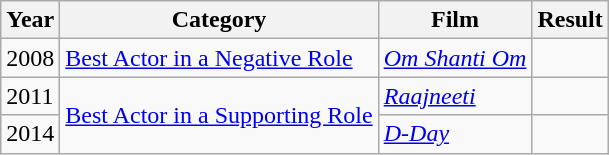<table class="wikitable">
<tr>
<th>Year</th>
<th>Category</th>
<th>Film</th>
<th>Result</th>
</tr>
<tr>
<td>2008</td>
<td><a href='#'>Best Actor in a Negative Role</a></td>
<td><em><a href='#'>Om Shanti Om</a></em></td>
<td></td>
</tr>
<tr>
<td>2011</td>
<td rowspan="2"><a href='#'>Best Actor in a Supporting Role</a></td>
<td><em><a href='#'>Raajneeti</a></em></td>
<td></td>
</tr>
<tr>
<td>2014</td>
<td><em><a href='#'>D-Day</a></em></td>
<td></td>
</tr>
</table>
